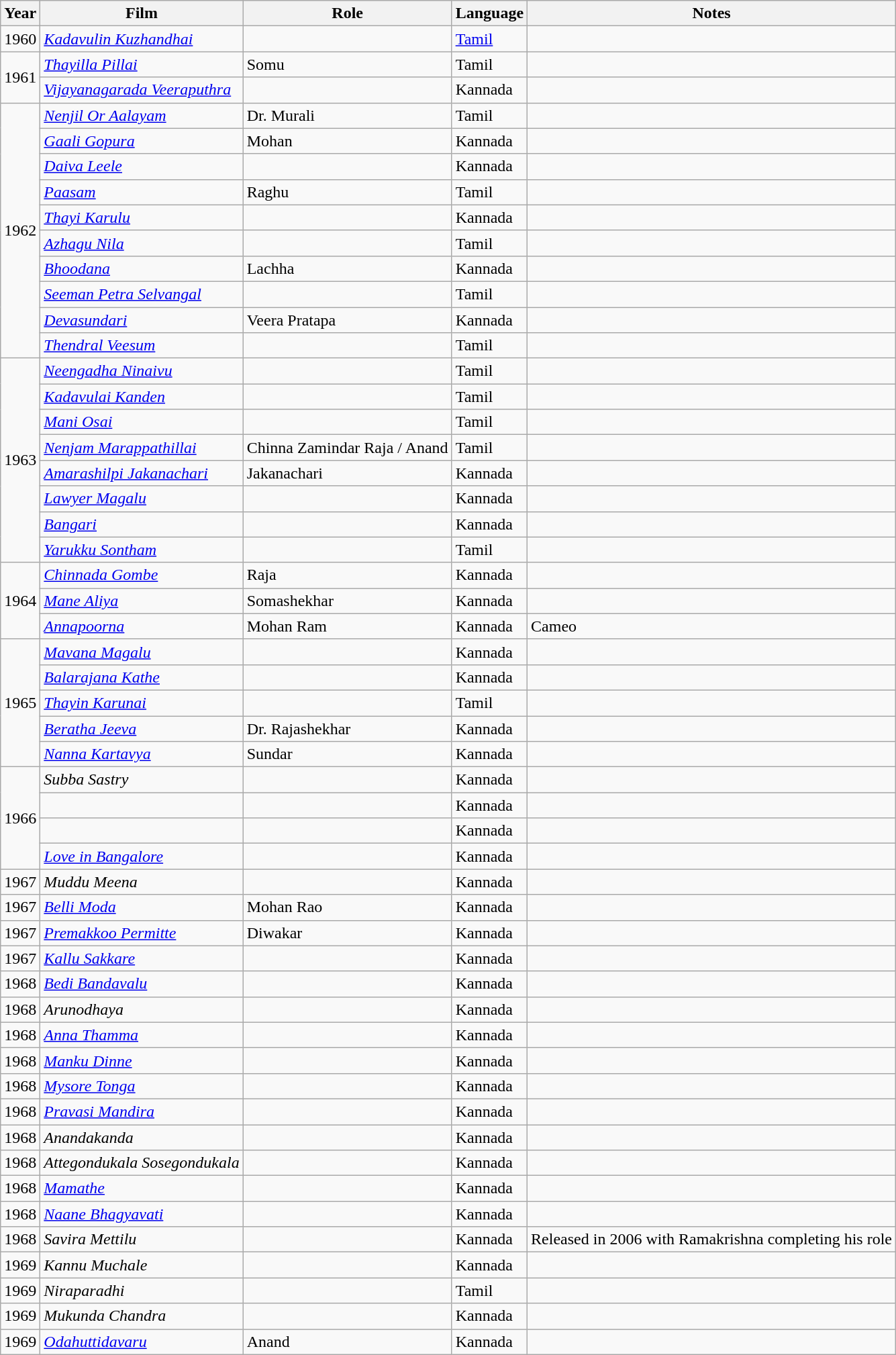<table class="wikitable sortable">
<tr>
<th>Year</th>
<th>Film</th>
<th>Role</th>
<th>Language</th>
<th>Notes</th>
</tr>
<tr>
<td>1960</td>
<td><em><a href='#'>Kadavulin Kuzhandhai</a></em></td>
<td></td>
<td><a href='#'>Tamil</a></td>
<td></td>
</tr>
<tr>
<td rowspan="2">1961</td>
<td><em><a href='#'>Thayilla Pillai</a></em></td>
<td>Somu</td>
<td>Tamil</td>
<td></td>
</tr>
<tr>
<td><em><a href='#'>Vijayanagarada Veeraputhra</a></em></td>
<td></td>
<td>Kannada</td>
<td></td>
</tr>
<tr>
<td rowspan="10">1962</td>
<td><em><a href='#'>Nenjil Or Aalayam</a></em></td>
<td>Dr. Murali</td>
<td>Tamil</td>
<td></td>
</tr>
<tr>
<td><em><a href='#'>Gaali Gopura</a></em></td>
<td>Mohan</td>
<td>Kannada</td>
<td></td>
</tr>
<tr>
<td><em><a href='#'>Daiva Leele</a></em></td>
<td></td>
<td>Kannada</td>
<td></td>
</tr>
<tr>
<td><em><a href='#'>Paasam</a></em></td>
<td>Raghu</td>
<td>Tamil</td>
<td></td>
</tr>
<tr>
<td><em><a href='#'>Thayi Karulu</a></em></td>
<td></td>
<td>Kannada</td>
<td></td>
</tr>
<tr>
<td><em><a href='#'>Azhagu Nila</a></em></td>
<td></td>
<td>Tamil</td>
<td></td>
</tr>
<tr>
<td><em><a href='#'>Bhoodana</a></em></td>
<td>Lachha</td>
<td>Kannada</td>
<td></td>
</tr>
<tr>
<td><em><a href='#'>Seeman Petra Selvangal</a></em></td>
<td></td>
<td>Tamil</td>
<td></td>
</tr>
<tr>
<td><em><a href='#'>Devasundari</a></em></td>
<td>Veera Pratapa</td>
<td>Kannada</td>
<td></td>
</tr>
<tr>
<td><em><a href='#'>Thendral Veesum</a></em></td>
<td></td>
<td>Tamil</td>
<td></td>
</tr>
<tr>
<td rowspan="8">1963</td>
<td><em><a href='#'>Neengadha Ninaivu</a></em></td>
<td></td>
<td>Tamil</td>
<td></td>
</tr>
<tr>
<td><em><a href='#'>Kadavulai Kanden</a></em></td>
<td></td>
<td>Tamil</td>
<td></td>
</tr>
<tr>
<td><em><a href='#'>Mani Osai</a></em></td>
<td></td>
<td>Tamil</td>
<td></td>
</tr>
<tr>
<td><em><a href='#'>Nenjam Marappathillai</a></em></td>
<td>Chinna Zamindar Raja / Anand</td>
<td>Tamil</td>
<td></td>
</tr>
<tr>
<td><em><a href='#'>Amarashilpi Jakanachari</a></em></td>
<td>Jakanachari</td>
<td>Kannada</td>
<td></td>
</tr>
<tr>
<td><em><a href='#'>Lawyer Magalu</a></em></td>
<td></td>
<td>Kannada</td>
<td></td>
</tr>
<tr>
<td><em><a href='#'>Bangari</a></em></td>
<td></td>
<td>Kannada</td>
<td></td>
</tr>
<tr>
<td><em><a href='#'>Yarukku Sontham</a></em></td>
<td></td>
<td>Tamil</td>
<td></td>
</tr>
<tr>
<td rowspan="3">1964</td>
<td><em><a href='#'>Chinnada Gombe</a></em></td>
<td>Raja</td>
<td>Kannada</td>
<td></td>
</tr>
<tr>
<td><em><a href='#'>Mane Aliya</a></em></td>
<td>Somashekhar</td>
<td>Kannada</td>
<td></td>
</tr>
<tr>
<td><em><a href='#'>Annapoorna</a></em></td>
<td>Mohan Ram</td>
<td>Kannada</td>
<td>Cameo</td>
</tr>
<tr>
<td rowspan="5">1965</td>
<td><em><a href='#'>Mavana Magalu</a></em></td>
<td></td>
<td>Kannada</td>
<td></td>
</tr>
<tr>
<td><em><a href='#'>Balarajana Kathe</a></em></td>
<td></td>
<td>Kannada</td>
<td></td>
</tr>
<tr>
<td><em><a href='#'>Thayin Karunai</a></em></td>
<td></td>
<td>Tamil</td>
<td></td>
</tr>
<tr>
<td><em><a href='#'>Beratha Jeeva</a></em></td>
<td>Dr. Rajashekhar</td>
<td>Kannada</td>
<td></td>
</tr>
<tr>
<td><em><a href='#'>Nanna Kartavya</a></em></td>
<td>Sundar</td>
<td>Kannada</td>
<td></td>
</tr>
<tr>
<td rowspan="4">1966</td>
<td><em>Subba Sastry</em></td>
<td></td>
<td>Kannada</td>
<td></td>
</tr>
<tr>
<td></td>
<td></td>
<td>Kannada</td>
<td></td>
</tr>
<tr>
<td></td>
<td></td>
<td>Kannada</td>
<td></td>
</tr>
<tr>
<td><em><a href='#'>Love in Bangalore</a></em></td>
<td></td>
<td>Kannada</td>
<td></td>
</tr>
<tr>
<td>1967</td>
<td><em>Muddu Meena</em></td>
<td></td>
<td>Kannada</td>
<td></td>
</tr>
<tr>
<td>1967</td>
<td><em><a href='#'>Belli Moda</a></em></td>
<td>Mohan Rao</td>
<td>Kannada</td>
<td></td>
</tr>
<tr>
<td>1967</td>
<td><em><a href='#'>Premakkoo Permitte</a></em></td>
<td>Diwakar</td>
<td>Kannada</td>
<td></td>
</tr>
<tr>
<td>1967</td>
<td><em><a href='#'>Kallu Sakkare</a></em></td>
<td></td>
<td>Kannada</td>
<td></td>
</tr>
<tr>
<td>1968</td>
<td><em><a href='#'>Bedi Bandavalu</a></em></td>
<td></td>
<td>Kannada</td>
<td></td>
</tr>
<tr>
<td>1968</td>
<td><em>Arunodhaya</em></td>
<td></td>
<td>Kannada</td>
<td></td>
</tr>
<tr>
<td>1968</td>
<td><em><a href='#'>Anna Thamma</a></em></td>
<td></td>
<td>Kannada</td>
<td></td>
</tr>
<tr>
<td>1968</td>
<td><em><a href='#'>Manku Dinne</a></em></td>
<td></td>
<td>Kannada</td>
<td></td>
</tr>
<tr>
<td>1968</td>
<td><em><a href='#'>Mysore Tonga</a></em></td>
<td></td>
<td>Kannada</td>
<td></td>
</tr>
<tr>
<td>1968</td>
<td><em><a href='#'>Pravasi Mandira</a></em></td>
<td></td>
<td>Kannada</td>
<td></td>
</tr>
<tr>
<td>1968</td>
<td><em>Anandakanda</em></td>
<td></td>
<td>Kannada</td>
<td></td>
</tr>
<tr>
<td>1968</td>
<td><em>Attegondukala Sosegondukala</em></td>
<td></td>
<td>Kannada</td>
<td></td>
</tr>
<tr>
<td>1968</td>
<td><em><a href='#'>Mamathe</a></em></td>
<td></td>
<td>Kannada</td>
<td></td>
</tr>
<tr>
<td>1968</td>
<td><em><a href='#'>Naane Bhagyavati</a></em></td>
<td></td>
<td>Kannada</td>
<td></td>
</tr>
<tr>
<td>1968</td>
<td><em>Savira Mettilu</em></td>
<td></td>
<td>Kannada</td>
<td>Released in 2006 with Ramakrishna completing his role</td>
</tr>
<tr>
<td>1969</td>
<td><em>Kannu Muchale</em></td>
<td></td>
<td>Kannada</td>
<td></td>
</tr>
<tr>
<td>1969</td>
<td><em>Niraparadhi</em></td>
<td></td>
<td>Tamil</td>
<td></td>
</tr>
<tr>
<td>1969</td>
<td><em>Mukunda Chandra</em></td>
<td></td>
<td>Kannada</td>
<td></td>
</tr>
<tr>
<td>1969</td>
<td><em><a href='#'>Odahuttidavaru</a></em></td>
<td>Anand</td>
<td>Kannada</td>
<td></td>
</tr>
</table>
